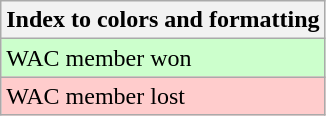<table class="wikitable">
<tr>
<th>Index to colors and formatting</th>
</tr>
<tr style="background:#cfc;">
<td>WAC member won</td>
</tr>
<tr style="background:#fcc;">
<td>WAC member lost</td>
</tr>
</table>
